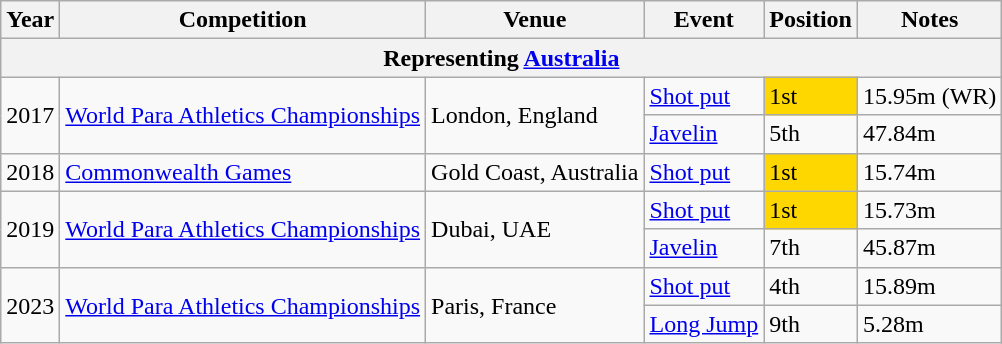<table class="wikitable">
<tr>
<th>Year</th>
<th>Competition</th>
<th>Venue</th>
<th>Event</th>
<th>Position</th>
<th>Notes</th>
</tr>
<tr>
<th colspan="6">Representing <a href='#'>Australia</a></th>
</tr>
<tr>
<td rowspan="2">2017</td>
<td rowspan="2"><a href='#'>World Para Athletics Championships</a></td>
<td rowspan="2">London, England</td>
<td><a href='#'>Shot put</a></td>
<td bgcolor=gold>1st</td>
<td>15.95m (WR)</td>
</tr>
<tr>
<td><a href='#'>Javelin</a></td>
<td>5th</td>
<td>47.84m</td>
</tr>
<tr>
<td>2018</td>
<td><a href='#'>Commonwealth Games</a></td>
<td>Gold Coast, Australia</td>
<td><a href='#'>Shot put</a></td>
<td bgcolor=gold>1st</td>
<td>15.74m</td>
</tr>
<tr>
<td rowspan="2">2019</td>
<td rowspan="2"><a href='#'>World Para Athletics Championships</a></td>
<td rowspan="2">Dubai, UAE</td>
<td><a href='#'>Shot put</a></td>
<td bgcolor=gold>1st</td>
<td>15.73m</td>
</tr>
<tr>
<td><a href='#'>Javelin</a></td>
<td>7th</td>
<td>45.87m</td>
</tr>
<tr>
<td rowspan="2">2023</td>
<td rowspan="2"><a href='#'>World Para Athletics Championships</a></td>
<td rowspan="2">Paris, France</td>
<td><a href='#'>Shot put</a></td>
<td>4th</td>
<td>15.89m</td>
</tr>
<tr>
<td><a href='#'>Long Jump</a></td>
<td>9th</td>
<td>5.28m</td>
</tr>
</table>
